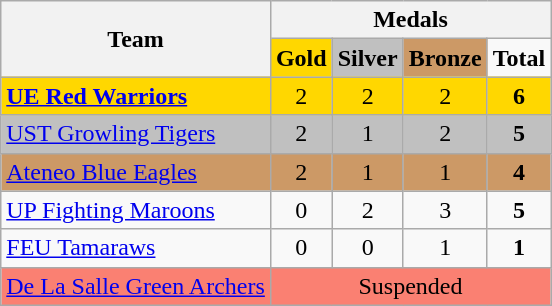<table class="wikitable">
<tr>
<th rowspan=2>Team</th>
<th colspan=4>Medals</th>
</tr>
<tr>
<td align=center bgcolor="gold"><strong> Gold  </strong></td>
<td align=center bgcolor="silver"><strong>Silver</strong></td>
<td align=center bgcolor="CC9966"><strong>Bronze</strong></td>
<td align=center><strong>Total</strong></td>
</tr>
<tr bgcolor="gold">
<td> <strong><a href='#'>UE Red Warriors</a></strong></td>
<td align=center>2</td>
<td align=center>2</td>
<td align=center>2</td>
<td align=center><strong>6</strong></td>
</tr>
<tr bgcolor="silver">
<td> <a href='#'>UST Growling Tigers</a></td>
<td align=center>2</td>
<td align=center>1</td>
<td align=center>2</td>
<td align=center><strong>5</strong></td>
</tr>
<tr bgcolor="CC9966">
<td> <a href='#'>Ateneo Blue Eagles</a></td>
<td align=center>2</td>
<td align=center>1</td>
<td align=center>1</td>
<td align=center><strong>4</strong></td>
</tr>
<tr>
<td> <a href='#'>UP Fighting Maroons</a></td>
<td align=center>0</td>
<td align=center>2</td>
<td align=center>3</td>
<td align=center><strong>5</strong></td>
</tr>
<tr>
<td> <a href='#'>FEU Tamaraws</a></td>
<td align=center>0</td>
<td align=center>0</td>
<td align=center>1</td>
<td align=center><strong>1</strong></td>
</tr>
<tr bgcolor=salmon>
<td> <a href='#'>De La Salle Green Archers</a></td>
<td align=center colspan=5>Suspended</td>
</tr>
</table>
